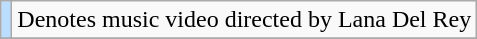<table class="wikitable">
<tr>
<th scope="row" style="background:#bdf;"></th>
<td>Denotes music video directed by Lana Del Rey</td>
</tr>
<tr>
</tr>
</table>
